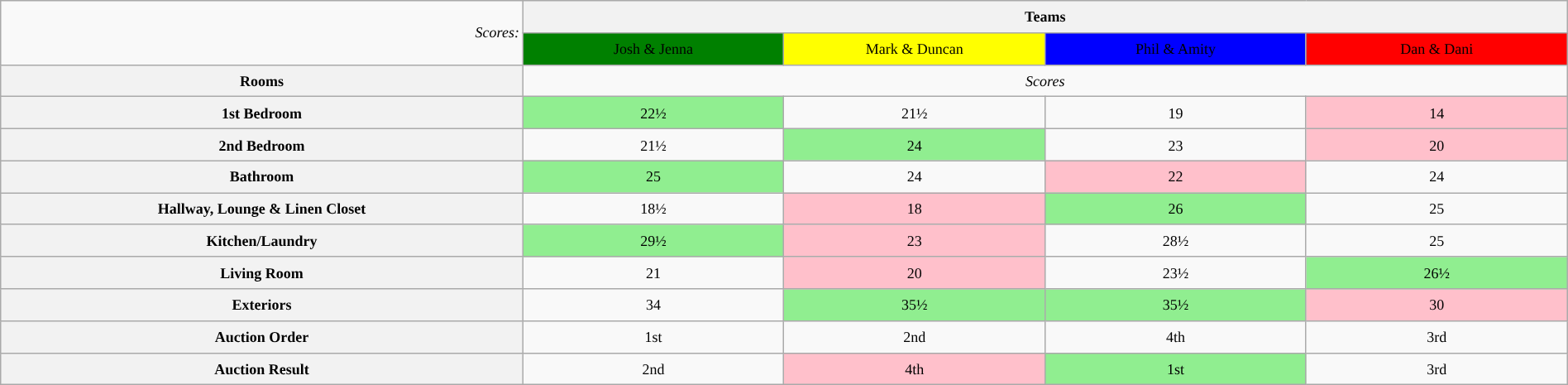<table class="wikitable" style="text-align: center; font-size: 9pt; line-height:20px; width:100%">
<tr>
<td style="width:10%; text-align:right;" rowspan="2"><em>Scores:</em></td>
<th colspan="4">Teams</th>
</tr>
<tr>
<td style="width:5%;" bgcolor="green" style="color:white;">Josh & Jenna</td>
<td style="width:5%;" bgcolor="yellow">Mark & Duncan</td>
<td style="width:5%;" bgcolor="blue" style="color:white;">Phil & Amity</td>
<td style="width:5%;" bgcolor="red" style="color:white;">Dan & Dani</td>
</tr>
<tr>
<th>Rooms</th>
<td colspan="4"><em>Scores</em></td>
</tr>
<tr>
<th style="width:5%;">1st Bedroom</th>
<td bgcolor="lightgreen">22½</td>
<td>21½</td>
<td>19</td>
<td bgcolor="pink">14</td>
</tr>
<tr>
<th style="width:5%;">2nd Bedroom</th>
<td>21½</td>
<td bgcolor="lightgreen">24</td>
<td>23</td>
<td bgcolor="pink">20</td>
</tr>
<tr>
<th style="width:5%;">Bathroom</th>
<td bgcolor="lightgreen">25</td>
<td>24</td>
<td bgcolor="pink">22</td>
<td>24</td>
</tr>
<tr>
<th style="width:5%;">Hallway, Lounge & Linen Closet</th>
<td>18½</td>
<td bgcolor="pink">18</td>
<td bgcolor="lightgreen">26</td>
<td>25</td>
</tr>
<tr>
<th style="width:5%;">Kitchen/Laundry</th>
<td bgcolor="lightgreen">29½</td>
<td bgcolor="pink">23</td>
<td>28½</td>
<td>25</td>
</tr>
<tr>
<th style="width:5%;">Living Room</th>
<td>21</td>
<td bgcolor="pink">20</td>
<td>23½</td>
<td bgcolor="lightgreen">26½</td>
</tr>
<tr>
<th style="width:5%;">Exteriors</th>
<td>34</td>
<td bgcolor="lightgreen">35½</td>
<td bgcolor="lightgreen">35½</td>
<td bgcolor="pink">30</td>
</tr>
<tr>
<th style="width:5%;">Auction Order</th>
<td>1st</td>
<td>2nd</td>
<td>4th</td>
<td>3rd</td>
</tr>
<tr>
<th style="width:5%;">Auction Result</th>
<td>2nd</td>
<td bgcolor="pink">4th</td>
<td bgcolor="lightgreen">1st</td>
<td>3rd</td>
</tr>
</table>
